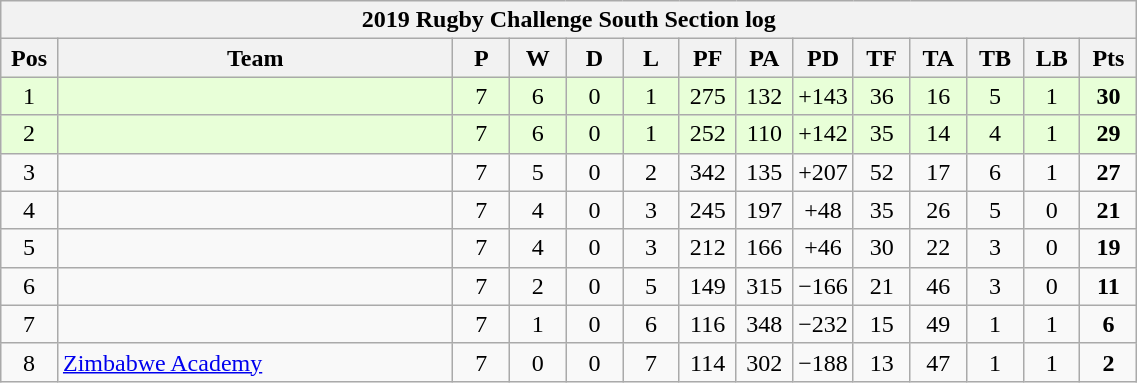<table class="wikitable" style="text-align:center; font-size:100%; width:60%;">
<tr>
<th colspan="100%" cellpadding="0" cellspacing="0"><strong>2019 Rugby Challenge South Section log</strong></th>
</tr>
<tr>
<th style="width:5%;">Pos</th>
<th style="width:35%;">Team</th>
<th style="width:5%;">P</th>
<th style="width:5%;">W</th>
<th style="width:5%;">D</th>
<th style="width:5%;">L</th>
<th style="width:5%;">PF</th>
<th style="width:5%;">PA</th>
<th style="width:5%;">PD</th>
<th style="width:5%;">TF</th>
<th style="width:5%;">TA</th>
<th style="width:5%;">TB</th>
<th style="width:5%;">LB</th>
<th style="width:5%;">Pts<br></th>
</tr>
<tr style="background:#E8FFD8;">
<td>1</td>
<td style="text-align:left"></td>
<td>7</td>
<td>6</td>
<td>0</td>
<td>1</td>
<td>275</td>
<td>132</td>
<td>+143</td>
<td>36</td>
<td>16</td>
<td>5</td>
<td>1</td>
<td><strong>30</strong></td>
</tr>
<tr style="background:#E8FFD8;">
<td>2</td>
<td style="text-align:left"></td>
<td>7</td>
<td>6</td>
<td>0</td>
<td>1</td>
<td>252</td>
<td>110</td>
<td>+142</td>
<td>35</td>
<td>14</td>
<td>4</td>
<td>1</td>
<td><strong>29</strong></td>
</tr>
<tr>
<td>3</td>
<td style="text-align:left"></td>
<td>7</td>
<td>5</td>
<td>0</td>
<td>2</td>
<td>342</td>
<td>135</td>
<td>+207</td>
<td>52</td>
<td>17</td>
<td>6</td>
<td>1</td>
<td><strong>27</strong></td>
</tr>
<tr>
<td>4</td>
<td style="text-align:left"></td>
<td>7</td>
<td>4</td>
<td>0</td>
<td>3</td>
<td>245</td>
<td>197</td>
<td>+48</td>
<td>35</td>
<td>26</td>
<td>5</td>
<td>0</td>
<td><strong>21</strong></td>
</tr>
<tr>
<td>5</td>
<td style="text-align:left"></td>
<td>7</td>
<td>4</td>
<td>0</td>
<td>3</td>
<td>212</td>
<td>166</td>
<td>+46</td>
<td>30</td>
<td>22</td>
<td>3</td>
<td>0</td>
<td><strong>19</strong></td>
</tr>
<tr>
<td>6</td>
<td style="text-align:left"></td>
<td>7</td>
<td>2</td>
<td>0</td>
<td>5</td>
<td>149</td>
<td>315</td>
<td>−166</td>
<td>21</td>
<td>46</td>
<td>3</td>
<td>0</td>
<td><strong>11</strong></td>
</tr>
<tr>
<td>7</td>
<td style="text-align:left"></td>
<td>7</td>
<td>1</td>
<td>0</td>
<td>6</td>
<td>116</td>
<td>348</td>
<td>−232</td>
<td>15</td>
<td>49</td>
<td>1</td>
<td>1</td>
<td><strong>6</strong></td>
</tr>
<tr>
<td>8</td>
<td style="text-align:left"><a href='#'>Zimbabwe Academy</a></td>
<td>7</td>
<td>0</td>
<td>0</td>
<td>7</td>
<td>114</td>
<td>302</td>
<td>−188</td>
<td>13</td>
<td>47</td>
<td>1</td>
<td>1</td>
<td><strong>2</strong></td>
</tr>
</table>
